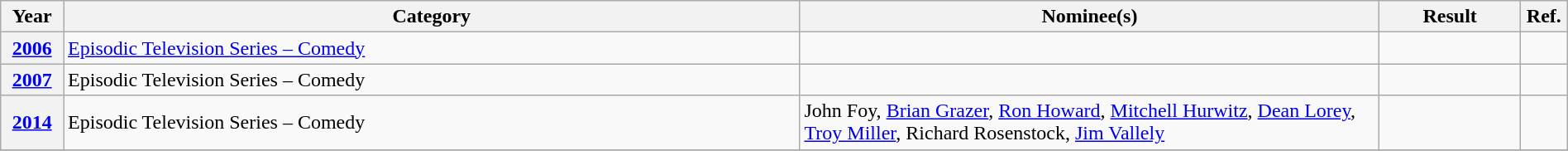<table class="wikitable plainrowheaders" width=100%>
<tr>
<th scope="col" width="4%">Year</th>
<th scope="col" width="47%">Category</th>
<th scope="col" width="37%">Nominee(s)</th>
<th scope="col" width="9%">Result</th>
<th scope="col" width="3%">Ref.</th>
</tr>
<tr>
<th scope="row"><a href='#'>2006</a></th>
<td><a href='#'>Episodic Television Series – Comedy</a></td>
<td></td>
<td></td>
<td style="text-align:center;"></td>
</tr>
<tr>
<th scope="row"><a href='#'>2007</a></th>
<td>Episodic Television Series – Comedy</td>
<td></td>
<td></td>
<td style="text-align:center;"></td>
</tr>
<tr>
<th scope="row"><a href='#'>2014</a></th>
<td>Episodic Television Series – Comedy</td>
<td>John Foy, <a href='#'>Brian Grazer</a>, <a href='#'>Ron Howard</a>, <a href='#'>Mitchell Hurwitz</a>, <a href='#'>Dean Lorey</a>, <a href='#'>Troy Miller</a>, Richard Rosenstock, <a href='#'>Jim Vallely</a></td>
<td></td>
<td style="text-align:center;"></td>
</tr>
<tr>
</tr>
</table>
